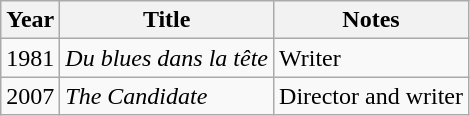<table class="wikitable sortable">
<tr>
<th>Year</th>
<th>Title</th>
<th class="unsortable">Notes</th>
</tr>
<tr>
<td>1981</td>
<td><em>Du blues dans la tête</em></td>
<td>Writer</td>
</tr>
<tr>
<td>2007</td>
<td><em>The Candidate</em></td>
<td>Director and writer</td>
</tr>
</table>
